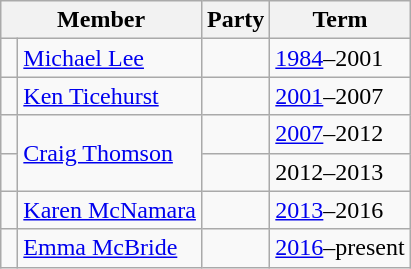<table class="wikitable">
<tr>
<th colspan="2">Member</th>
<th>Party</th>
<th>Term</th>
</tr>
<tr>
<td> </td>
<td><a href='#'>Michael Lee</a></td>
<td></td>
<td><a href='#'>1984</a>–2001</td>
</tr>
<tr>
<td> </td>
<td><a href='#'>Ken Ticehurst</a></td>
<td></td>
<td><a href='#'>2001</a>–2007</td>
</tr>
<tr>
<td> </td>
<td rowspan="2"><a href='#'>Craig Thomson</a></td>
<td></td>
<td><a href='#'>2007</a>–2012</td>
</tr>
<tr>
<td> </td>
<td></td>
<td>2012–2013</td>
</tr>
<tr>
<td> </td>
<td><a href='#'>Karen McNamara</a></td>
<td></td>
<td><a href='#'>2013</a>–2016</td>
</tr>
<tr>
<td> </td>
<td><a href='#'>Emma McBride</a></td>
<td></td>
<td><a href='#'>2016</a>–present</td>
</tr>
</table>
